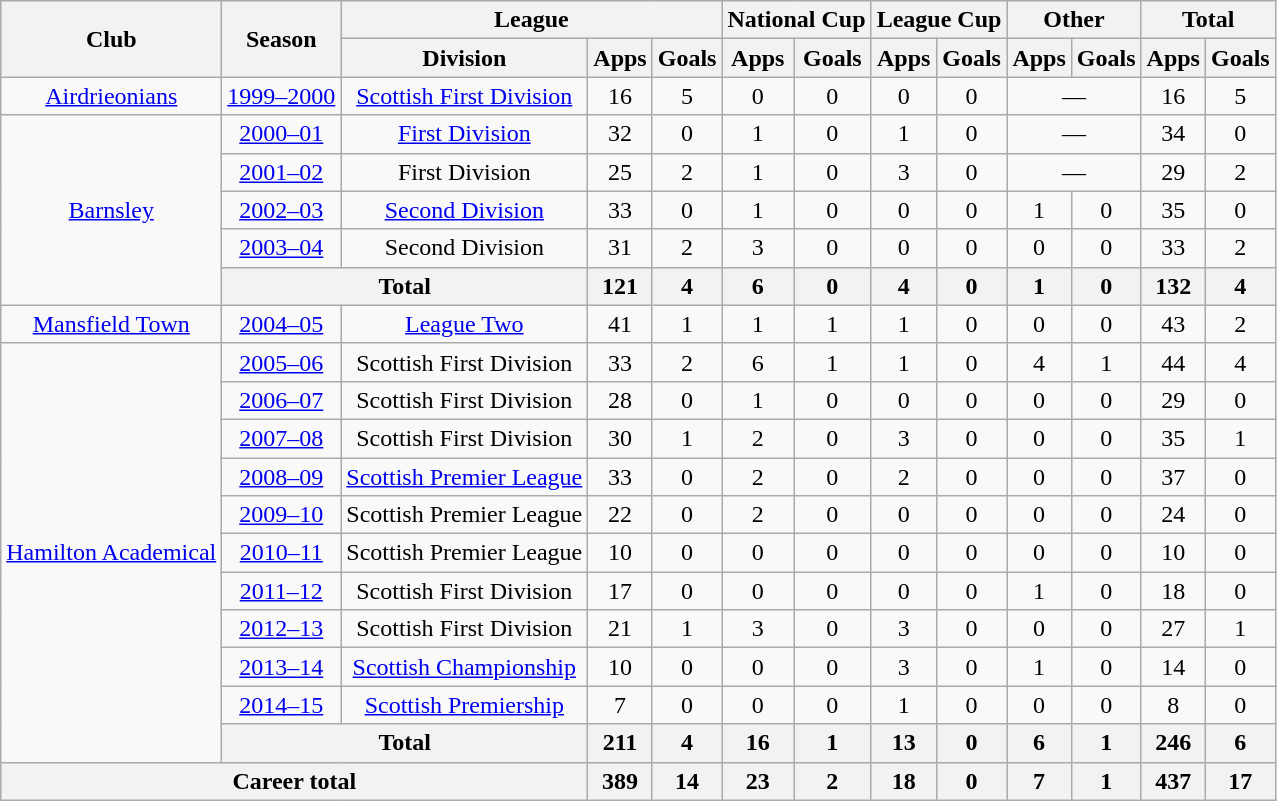<table class="wikitable" style="text-align: center;">
<tr>
<th rowspan="2">Club</th>
<th rowspan="2">Season</th>
<th colspan="3">League</th>
<th colspan="2">National Cup</th>
<th colspan="2">League Cup</th>
<th colspan="2">Other</th>
<th colspan="2">Total</th>
</tr>
<tr>
<th>Division</th>
<th>Apps</th>
<th>Goals</th>
<th>Apps</th>
<th>Goals</th>
<th>Apps</th>
<th>Goals</th>
<th>Apps</th>
<th>Goals</th>
<th>Apps</th>
<th>Goals</th>
</tr>
<tr>
<td><a href='#'>Airdrieonians</a></td>
<td><a href='#'>1999–2000</a></td>
<td><a href='#'>Scottish First Division</a></td>
<td>16</td>
<td>5</td>
<td>0</td>
<td>0</td>
<td>0</td>
<td>0</td>
<td colspan=2>—</td>
<td>16</td>
<td>5</td>
</tr>
<tr>
<td rowspan=5><a href='#'>Barnsley</a></td>
<td><a href='#'>2000–01</a></td>
<td><a href='#'>First Division</a></td>
<td>32</td>
<td>0</td>
<td>1</td>
<td>0</td>
<td>1</td>
<td>0</td>
<td colspan=2>—</td>
<td>34</td>
<td>0</td>
</tr>
<tr>
<td><a href='#'>2001–02</a></td>
<td>First Division</td>
<td>25</td>
<td>2</td>
<td>1</td>
<td>0</td>
<td>3</td>
<td>0</td>
<td colspan=2>—</td>
<td>29</td>
<td>2</td>
</tr>
<tr>
<td><a href='#'>2002–03</a></td>
<td><a href='#'>Second Division</a></td>
<td>33</td>
<td>0</td>
<td>1</td>
<td>0</td>
<td>0</td>
<td>0</td>
<td>1</td>
<td>0</td>
<td>35</td>
<td>0</td>
</tr>
<tr>
<td><a href='#'>2003–04</a></td>
<td>Second Division</td>
<td>31</td>
<td>2</td>
<td>3</td>
<td>0</td>
<td>0</td>
<td>0</td>
<td>0</td>
<td>0</td>
<td>33</td>
<td>2</td>
</tr>
<tr>
<th colspan=2>Total</th>
<th>121</th>
<th>4</th>
<th>6</th>
<th>0</th>
<th>4</th>
<th>0</th>
<th>1</th>
<th>0</th>
<th>132</th>
<th>4</th>
</tr>
<tr>
<td><a href='#'>Mansfield Town</a></td>
<td><a href='#'>2004–05</a></td>
<td><a href='#'>League Two</a></td>
<td>41</td>
<td>1</td>
<td>1</td>
<td>1</td>
<td>1</td>
<td>0</td>
<td>0</td>
<td>0</td>
<td>43</td>
<td>2</td>
</tr>
<tr>
<td rowspan=11><a href='#'>Hamilton Academical</a></td>
<td><a href='#'>2005–06</a></td>
<td>Scottish First Division</td>
<td>33</td>
<td>2</td>
<td>6</td>
<td>1</td>
<td>1</td>
<td>0</td>
<td>4</td>
<td>1</td>
<td>44</td>
<td>4</td>
</tr>
<tr>
<td><a href='#'>2006–07</a></td>
<td>Scottish First Division</td>
<td>28</td>
<td>0</td>
<td>1</td>
<td>0</td>
<td>0</td>
<td>0</td>
<td>0</td>
<td>0</td>
<td>29</td>
<td>0</td>
</tr>
<tr>
<td><a href='#'>2007–08</a></td>
<td>Scottish First Division</td>
<td>30</td>
<td>1</td>
<td>2</td>
<td>0</td>
<td>3</td>
<td>0</td>
<td>0</td>
<td>0</td>
<td>35</td>
<td>1</td>
</tr>
<tr>
<td><a href='#'>2008–09</a></td>
<td><a href='#'>Scottish Premier League</a></td>
<td>33</td>
<td>0</td>
<td>2</td>
<td>0</td>
<td>2</td>
<td>0</td>
<td>0</td>
<td>0</td>
<td>37</td>
<td>0</td>
</tr>
<tr>
<td><a href='#'>2009–10</a></td>
<td>Scottish Premier League</td>
<td>22</td>
<td>0</td>
<td>2</td>
<td>0</td>
<td>0</td>
<td>0</td>
<td>0</td>
<td>0</td>
<td>24</td>
<td>0</td>
</tr>
<tr>
<td><a href='#'>2010–11</a></td>
<td>Scottish Premier League</td>
<td>10</td>
<td>0</td>
<td>0</td>
<td>0</td>
<td>0</td>
<td>0</td>
<td>0</td>
<td>0</td>
<td>10</td>
<td>0</td>
</tr>
<tr>
<td><a href='#'>2011–12</a></td>
<td>Scottish First Division</td>
<td>17</td>
<td>0</td>
<td>0</td>
<td>0</td>
<td>0</td>
<td>0</td>
<td>1</td>
<td>0</td>
<td>18</td>
<td>0</td>
</tr>
<tr>
<td><a href='#'>2012–13</a></td>
<td>Scottish First Division</td>
<td>21</td>
<td>1</td>
<td>3</td>
<td>0</td>
<td>3</td>
<td>0</td>
<td>0</td>
<td>0</td>
<td>27</td>
<td>1</td>
</tr>
<tr>
<td><a href='#'>2013–14</a></td>
<td><a href='#'>Scottish Championship</a></td>
<td>10</td>
<td>0</td>
<td>0</td>
<td>0</td>
<td>3</td>
<td>0</td>
<td>1</td>
<td>0</td>
<td>14</td>
<td>0</td>
</tr>
<tr>
<td><a href='#'>2014–15</a></td>
<td><a href='#'>Scottish Premiership</a></td>
<td>7</td>
<td>0</td>
<td>0</td>
<td>0</td>
<td>1</td>
<td>0</td>
<td>0</td>
<td>0</td>
<td>8</td>
<td>0</td>
</tr>
<tr>
<th colspan=2>Total</th>
<th>211</th>
<th>4</th>
<th>16</th>
<th>1</th>
<th>13</th>
<th>0</th>
<th>6</th>
<th>1</th>
<th>246</th>
<th>6</th>
</tr>
<tr>
<th colspan="3">Career total</th>
<th>389</th>
<th>14</th>
<th>23</th>
<th>2</th>
<th>18</th>
<th>0</th>
<th>7</th>
<th>1</th>
<th>437</th>
<th>17</th>
</tr>
</table>
